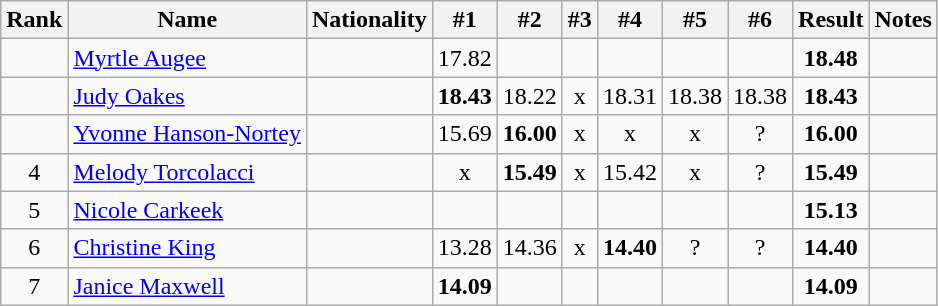<table class="wikitable sortable" style=" text-align:center">
<tr>
<th>Rank</th>
<th>Name</th>
<th>Nationality</th>
<th>#1</th>
<th>#2</th>
<th>#3</th>
<th>#4</th>
<th>#5</th>
<th>#6</th>
<th>Result</th>
<th>Notes</th>
</tr>
<tr>
<td></td>
<td align=left><a href='#'>Myrtle Augee</a></td>
<td align=left></td>
<td>17.82</td>
<td></td>
<td></td>
<td></td>
<td></td>
<td></td>
<td><strong>18.48</strong></td>
<td></td>
</tr>
<tr>
<td></td>
<td align=left><a href='#'>Judy Oakes</a></td>
<td align=left></td>
<td><strong>18.43</strong></td>
<td>18.22</td>
<td>x</td>
<td>18.31</td>
<td>18.38</td>
<td>18.38</td>
<td><strong>18.43</strong></td>
<td></td>
</tr>
<tr>
<td></td>
<td align=left><a href='#'>Yvonne Hanson-Nortey</a></td>
<td align=left></td>
<td>15.69</td>
<td><strong>16.00</strong></td>
<td>x</td>
<td>x</td>
<td>x</td>
<td>?</td>
<td><strong>16.00</strong></td>
<td></td>
</tr>
<tr>
<td>4</td>
<td align=left><a href='#'>Melody Torcolacci</a></td>
<td align=left></td>
<td>x</td>
<td><strong>15.49</strong></td>
<td>x</td>
<td>15.42</td>
<td>x</td>
<td>?</td>
<td><strong>15.49</strong></td>
<td></td>
</tr>
<tr>
<td>5</td>
<td align=left><a href='#'>Nicole Carkeek</a></td>
<td align=left></td>
<td></td>
<td></td>
<td></td>
<td></td>
<td></td>
<td></td>
<td><strong>15.13</strong></td>
<td></td>
</tr>
<tr>
<td>6</td>
<td align=left><a href='#'>Christine King</a></td>
<td align=left></td>
<td>13.28</td>
<td>14.36</td>
<td>x</td>
<td><strong>14.40</strong></td>
<td>?</td>
<td>?</td>
<td><strong>14.40</strong></td>
<td></td>
</tr>
<tr>
<td>7</td>
<td align=left><a href='#'>Janice Maxwell</a></td>
<td align=left></td>
<td><strong>14.09</strong></td>
<td></td>
<td></td>
<td></td>
<td></td>
<td></td>
<td><strong>14.09</strong></td>
<td></td>
</tr>
</table>
